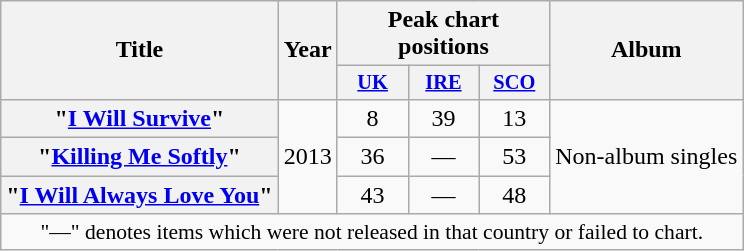<table class="wikitable plainrowheaders" style="text-align:center;" border="1">
<tr>
<th scope="col" rowspan="2">Title</th>
<th scope="col" rowspan="2">Year</th>
<th scope="col" colspan="3">Peak chart positions</th>
<th scope="col" rowspan="2">Album</th>
</tr>
<tr>
<th scope="col" style="width:3em;font-size:85%;"><a href='#'>UK</a><br></th>
<th scope="col" style="width:3em;font-size:85%;"><a href='#'>IRE</a><br></th>
<th scope="col" style="width:3em;font-size:85%;"><a href='#'>SCO</a><br></th>
</tr>
<tr>
<th scope="row">"<a href='#'>I Will Survive</a>"</th>
<td rowspan="3">2013</td>
<td>8</td>
<td>39</td>
<td>13</td>
<td rowspan="3">Non-album singles</td>
</tr>
<tr>
<th scope="row">"<a href='#'>Killing Me Softly</a>"</th>
<td>36</td>
<td>—</td>
<td>53</td>
</tr>
<tr>
<th scope="row">"<a href='#'>I Will Always Love You</a>"</th>
<td>43</td>
<td>—</td>
<td>48</td>
</tr>
<tr>
<td colspan="14" style="font-size:90%;">"—" denotes items which were not released in that country or failed to chart.</td>
</tr>
</table>
